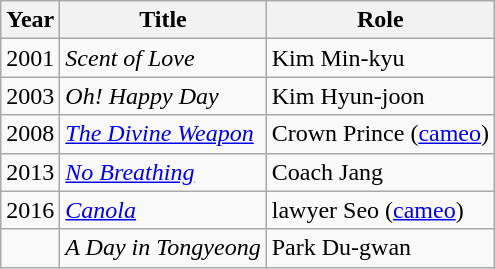<table class="wikitable">
<tr>
<th>Year</th>
<th>Title</th>
<th>Role</th>
</tr>
<tr>
<td>2001</td>
<td><em>Scent of Love</em></td>
<td>Kim Min-kyu</td>
</tr>
<tr>
<td>2003</td>
<td><em>Oh! Happy Day</em></td>
<td>Kim Hyun-joon</td>
</tr>
<tr>
<td>2008</td>
<td><em><a href='#'>The Divine Weapon</a></em></td>
<td>Crown Prince (<a href='#'>cameo</a>)</td>
</tr>
<tr>
<td>2013</td>
<td><em><a href='#'>No Breathing</a></em></td>
<td>Coach Jang</td>
</tr>
<tr>
<td>2016</td>
<td><em><a href='#'>Canola</a></em></td>
<td>lawyer Seo (<a href='#'>cameo</a>)</td>
</tr>
<tr>
<td></td>
<td><em>A Day in Tongyeong</em></td>
<td>Park Du-gwan </td>
</tr>
</table>
